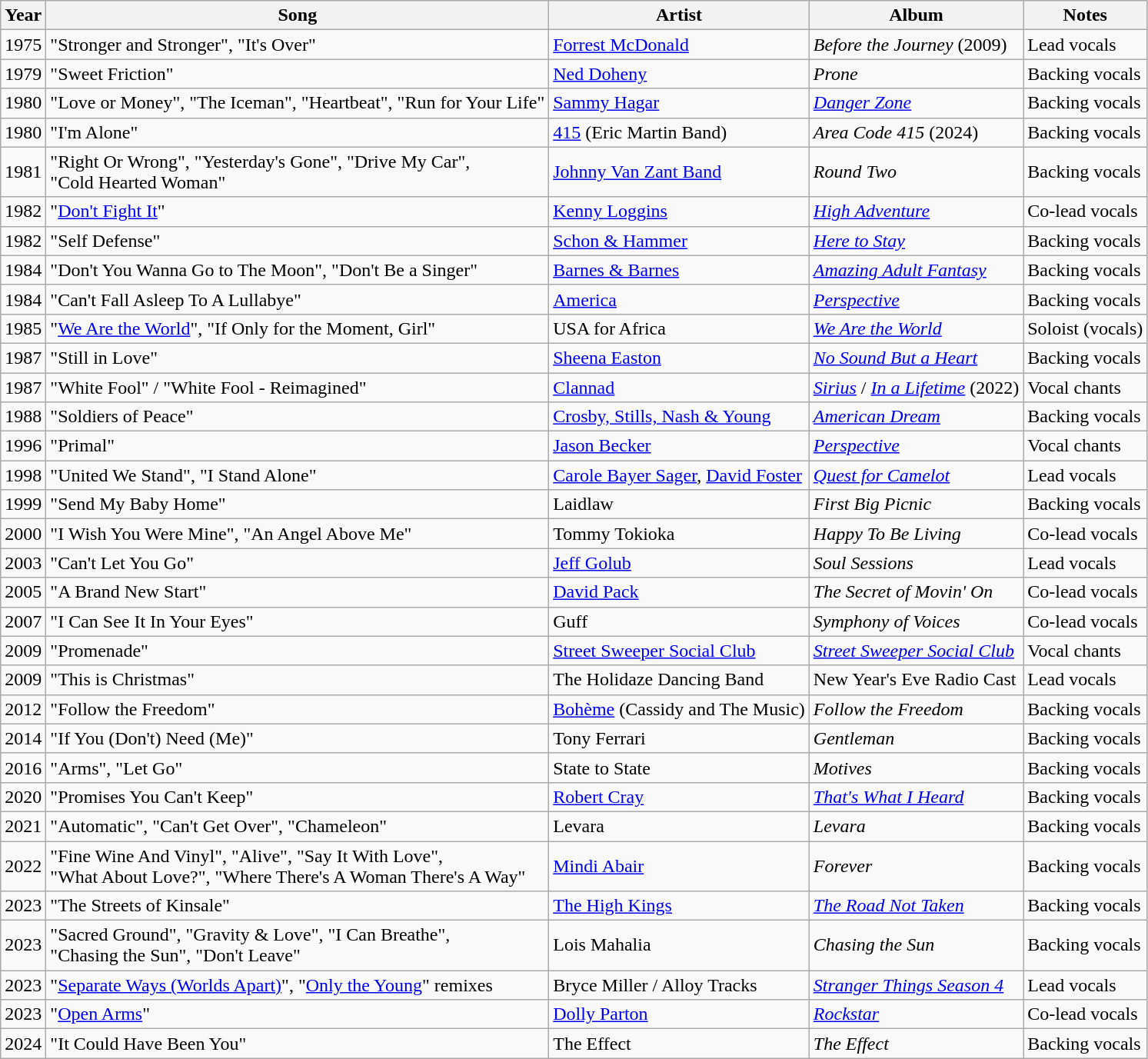<table class="wikitable plainrowheaders">
<tr>
<th scope="col">Year</th>
<th scope="col">Song</th>
<th scope="col">Artist</th>
<th scope="col">Album</th>
<th scope="col">Notes</th>
</tr>
<tr>
<td>1975</td>
<td>"Stronger and Stronger", "It's Over"</td>
<td><a href='#'>Forrest McDonald</a></td>
<td><em>Before the Journey</em> (2009)</td>
<td>Lead vocals</td>
</tr>
<tr>
<td>1979</td>
<td>"Sweet Friction"</td>
<td><a href='#'>Ned Doheny</a></td>
<td><em>Prone</em></td>
<td>Backing vocals</td>
</tr>
<tr>
<td>1980</td>
<td>"Love or Money", "The Iceman", "Heartbeat", "Run for Your Life"</td>
<td><a href='#'>Sammy Hagar</a></td>
<td><em><a href='#'>Danger Zone</a></em></td>
<td>Backing vocals</td>
</tr>
<tr>
<td>1980</td>
<td>"I'm Alone" </td>
<td><a href='#'>415</a> (Eric Martin Band)</td>
<td><em>Area Code 415</em> (2024)</td>
<td>Backing vocals</td>
</tr>
<tr>
<td>1981</td>
<td>"Right Or Wrong", "Yesterday's Gone", "Drive My Car",<br>"Cold Hearted Woman"</td>
<td><a href='#'>Johnny Van Zant Band</a></td>
<td><em>Round Two</em></td>
<td>Backing vocals</td>
</tr>
<tr>
<td>1982</td>
<td>"<a href='#'>Don't Fight It</a>"</td>
<td><a href='#'>Kenny Loggins</a></td>
<td><em><a href='#'>High Adventure</a></em></td>
<td>Co-lead vocals</td>
</tr>
<tr>
<td>1982</td>
<td>"Self Defense"</td>
<td><a href='#'>Schon & Hammer</a></td>
<td><a href='#'><em>Here to Stay</em></a></td>
<td>Backing vocals</td>
</tr>
<tr>
<td>1984</td>
<td>"Don't You Wanna Go to The Moon", "Don't Be a Singer"</td>
<td><a href='#'>Barnes & Barnes</a></td>
<td><em><a href='#'>Amazing Adult Fantasy</a></em></td>
<td>Backing vocals</td>
</tr>
<tr>
<td>1984</td>
<td>"Can't Fall Asleep To A Lullabye"</td>
<td><a href='#'>America</a></td>
<td><a href='#'><em>Perspective</em></a></td>
<td>Backing vocals</td>
</tr>
<tr>
<td>1985</td>
<td>"<a href='#'>We Are the World</a>", "If Only for the Moment, Girl"</td>
<td>USA for Africa</td>
<td><em><a href='#'>We Are the World</a></em></td>
<td>Soloist (vocals)</td>
</tr>
<tr>
<td>1987</td>
<td>"Still in Love"</td>
<td><a href='#'>Sheena Easton</a></td>
<td><em><a href='#'>No Sound But a Heart</a></em></td>
<td>Backing vocals</td>
</tr>
<tr>
<td>1987</td>
<td>"White Fool" / "White Fool - Reimagined"</td>
<td><a href='#'>Clannad</a></td>
<td><a href='#'><em>Sirius</em></a> / <em><a href='#'>In a Lifetime</a></em> (2022)</td>
<td>Vocal chants</td>
</tr>
<tr>
<td>1988</td>
<td>"Soldiers of Peace"</td>
<td><a href='#'>Crosby, Stills, Nash & Young</a></td>
<td><em><a href='#'>American Dream</a></em></td>
<td>Backing vocals</td>
</tr>
<tr>
<td>1996</td>
<td>"Primal"</td>
<td><a href='#'>Jason Becker</a></td>
<td><em><a href='#'>Perspective</a></em></td>
<td>Vocal chants</td>
</tr>
<tr>
<td>1998</td>
<td>"United We Stand", "I Stand Alone"</td>
<td><a href='#'>Carole Bayer Sager</a>, <a href='#'>David Foster</a></td>
<td><em><a href='#'>Quest for Camelot</a></em></td>
<td>Lead vocals</td>
</tr>
<tr>
<td>1999</td>
<td>"Send My Baby Home"</td>
<td>Laidlaw</td>
<td><em>First Big Picnic</em></td>
<td>Backing vocals</td>
</tr>
<tr>
<td>2000</td>
<td>"I Wish You Were Mine", "An Angel Above Me"</td>
<td>Tommy Tokioka</td>
<td><em>Happy To Be Living</em></td>
<td>Co-lead vocals</td>
</tr>
<tr>
<td>2003</td>
<td>"Can't Let You Go"</td>
<td><a href='#'>Jeff Golub</a></td>
<td><em>Soul Sessions</em></td>
<td>Lead vocals</td>
</tr>
<tr>
<td>2005</td>
<td>"A Brand New Start"</td>
<td><a href='#'>David Pack</a></td>
<td><em>The Secret of Movin' On</em></td>
<td>Co-lead vocals</td>
</tr>
<tr>
<td>2007</td>
<td>"I Can See It In Your Eyes" </td>
<td>Guff</td>
<td><em>Symphony of Voices</em></td>
<td>Co-lead vocals</td>
</tr>
<tr>
<td>2009</td>
<td>"Promenade"</td>
<td><a href='#'>Street Sweeper Social Club</a></td>
<td><a href='#'><em>Street Sweeper Social Club</em></a></td>
<td>Vocal chants</td>
</tr>
<tr>
<td>2009</td>
<td>"This is Christmas" </td>
<td>The Holidaze Dancing Band</td>
<td>New Year's Eve Radio Cast</td>
<td>Lead vocals</td>
</tr>
<tr>
<td>2012</td>
<td>"Follow the Freedom"</td>
<td><a href='#'>Bohème</a> (Cassidy and The Music)</td>
<td><em>Follow the Freedom</em></td>
<td>Backing vocals</td>
</tr>
<tr>
<td>2014</td>
<td>"If You (Don't) Need (Me)"</td>
<td>Tony Ferrari</td>
<td><em>Gentleman</em></td>
<td>Backing vocals</td>
</tr>
<tr>
<td>2016</td>
<td>"Arms", "Let Go"</td>
<td>State to State</td>
<td><em>Motives</em></td>
<td>Backing vocals</td>
</tr>
<tr>
<td>2020</td>
<td>"Promises You Can't Keep"</td>
<td><a href='#'>Robert Cray</a></td>
<td><em><a href='#'>That's What I Heard</a></em></td>
<td>Backing vocals</td>
</tr>
<tr>
<td>2021</td>
<td>"Automatic", "Can't Get Over", "Chameleon" </td>
<td>Levara</td>
<td><em>Levara</em></td>
<td>Backing vocals</td>
</tr>
<tr>
<td>2022</td>
<td>"Fine Wine And Vinyl", "Alive", "Say It With Love",<br>"What About Love?", "Where There's A Woman There's A Way"</td>
<td><a href='#'>Mindi Abair</a></td>
<td><em>Forever</em></td>
<td>Backing vocals</td>
</tr>
<tr>
<td>2023</td>
<td>"The Streets of Kinsale" </td>
<td><a href='#'>The High Kings</a></td>
<td><a href='#'><em>The Road Not Taken</em></a></td>
<td>Backing vocals</td>
</tr>
<tr>
<td>2023</td>
<td>"Sacred Ground", "Gravity & Love", "I Can Breathe",<br>"Chasing the Sun", "Don't Leave" </td>
<td>Lois Mahalia</td>
<td><em>Chasing the Sun</em></td>
<td>Backing vocals</td>
</tr>
<tr>
<td>2023</td>
<td>"<a href='#'>Separate Ways (Worlds Apart)</a>", "<a href='#'>Only the Young</a>" remixes</td>
<td>Bryce Miller / Alloy Tracks</td>
<td><em><a href='#'>Stranger Things Season 4</a></em></td>
<td>Lead vocals</td>
</tr>
<tr>
<td>2023</td>
<td>"<a href='#'>Open Arms</a>"</td>
<td><a href='#'>Dolly Parton</a></td>
<td><em><a href='#'>Rockstar</a></em></td>
<td>Co-lead vocals</td>
</tr>
<tr>
<td>2024</td>
<td>"It Could Have Been You"</td>
<td>The Effect</td>
<td><em>The Effect</em></td>
<td>Backing vocals</td>
</tr>
</table>
